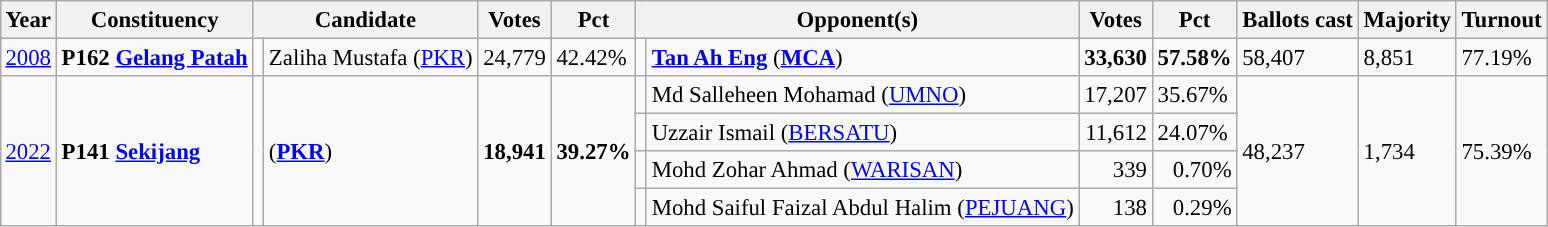<table class="wikitable" style="margin:0.5em ; font-size:95%">
<tr>
<th>Year</th>
<th>Constituency</th>
<th colspan=2>Candidate</th>
<th>Votes</th>
<th>Pct</th>
<th colspan=2>Opponent(s)</th>
<th>Votes</th>
<th>Pct</th>
<th>Ballots cast</th>
<th>Majority</th>
<th>Turnout</th>
</tr>
<tr>
<td><a href='#'>2008</a></td>
<td><strong>P162 <a href='#'>Gelang Patah</a></strong></td>
<td></td>
<td>Zaliha Mustafa (<a href='#'>PKR</a>)</td>
<td align="right">24,779</td>
<td>42.42%</td>
<td></td>
<td><strong><a href='#'>Tan Ah Eng</a></strong>  (<a href='#'><strong>MCA</strong></a>)</td>
<td align="right"><strong>33,630</strong></td>
<td><strong>57.58%</strong></td>
<td>58,407</td>
<td>8,851</td>
<td>77.19%</td>
</tr>
<tr>
<td rowspan="4"><a href='#'>2022</a></td>
<td rowspan="4"><strong>P141 <a href='#'>Sekijang</a></strong></td>
<td rowspan="4" ></td>
<td rowspan="4"> (<a href='#'><strong>PKR</strong></a>)</td>
<td rowspan="4" align="right"><strong>18,941</strong></td>
<td rowspan="4"><strong>39.27%</strong></td>
<td></td>
<td>Md Salleheen Mohamad (<a href='#'>UMNO</a>)</td>
<td align="right">17,207</td>
<td>35.67%</td>
<td rowspan="4">48,237</td>
<td rowspan="4">1,734</td>
<td rowspan="4">75.39%</td>
</tr>
<tr>
<td bgcolor=></td>
<td>Uzzair Ismail (<a href='#'>BERSATU</a>)</td>
<td align="right">11,612</td>
<td>24.07%</td>
</tr>
<tr>
<td></td>
<td>Mohd Zohar Ahmad (<a href='#'>WARISAN</a>)</td>
<td align="right">339</td>
<td align="right">0.70%</td>
</tr>
<tr>
<td></td>
<td>Mohd Saiful Faizal Abdul Halim (<a href='#'>PEJUANG</a>)</td>
<td align="right">138</td>
<td align="right">0.29%</td>
</tr>
</table>
